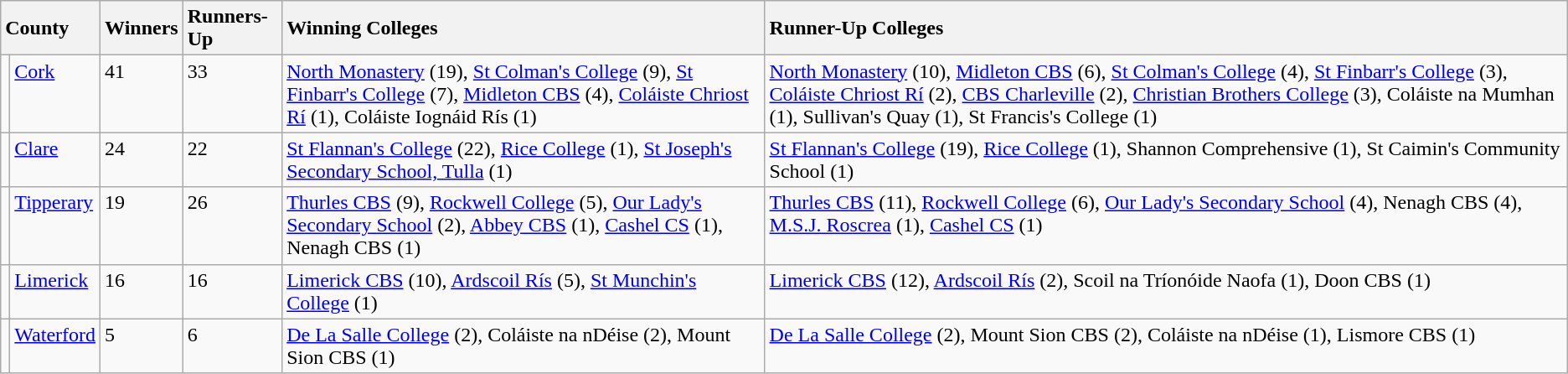<table class="wikitable">
<tr>
<th style="text-align:left" Colspan=2>County</th>
<th style="text-align:left">Winners</th>
<th style="text-align:left">Runners-Up</th>
<th style="text-align:left">Winning Colleges</th>
<th style="text-align:left">Runner-Up Colleges</th>
</tr>
<tr style="vertical-align:top">
<td></td>
<td><a href='#'>Cork</a></td>
<td>41</td>
<td>33</td>
<td><a href='#'>North Monastery</a> (19), <a href='#'>St Colman's College</a> (9), <a href='#'>St Finbarr's College</a> (7), <a href='#'>Midleton CBS</a> (4), <a href='#'>Coláiste Chriost Rí</a> (1), Coláiste Iognáid Rís (1)</td>
<td><a href='#'>North Monastery</a> (10), <a href='#'>Midleton CBS</a> (6), <a href='#'>St Colman's College</a> (4), <a href='#'>St Finbarr's College</a> (3), <a href='#'>Coláiste Chriost Rí</a> (2), <a href='#'>CBS Charleville</a> (2), <a href='#'>Christian Brothers College</a> (3), Coláiste na Mumhan (1), Sullivan's Quay (1), St Francis's College (1)</td>
</tr>
<tr style="vertical-align:top">
<td></td>
<td><a href='#'>Clare</a></td>
<td>24</td>
<td>22</td>
<td><a href='#'>St Flannan's College</a> (22), <a href='#'>Rice College</a> (1), <a href='#'>St Joseph's Secondary School, Tulla</a> (1)</td>
<td><a href='#'>St Flannan's College</a> (19), <a href='#'>Rice College</a> (1), Shannon Comprehensive (1), St Caimin's Community School (1)</td>
</tr>
<tr style="vertical-align:top">
<td></td>
<td><a href='#'>Tipperary</a></td>
<td>19</td>
<td>26</td>
<td><a href='#'>Thurles CBS</a> (9), <a href='#'>Rockwell College</a> (5), <a href='#'>Our Lady's Secondary School</a> (2), <a href='#'>Abbey CBS</a> (1), <a href='#'>Cashel CS</a> (1), Nenagh CBS (1)</td>
<td><a href='#'>Thurles CBS</a> (11), <a href='#'>Rockwell College</a> (6), <a href='#'>Our Lady's Secondary School</a> (4), Nenagh CBS (4), <a href='#'>M.S.J. Roscrea</a> (1), <a href='#'>Cashel CS</a> (1)</td>
</tr>
<tr style="vertical-align:top">
<td></td>
<td><a href='#'>Limerick</a></td>
<td>16</td>
<td>16</td>
<td><a href='#'>Limerick CBS</a> (10), <a href='#'>Ardscoil Rís</a> (5), <a href='#'>St Munchin's College</a> (1)</td>
<td><a href='#'>Limerick CBS</a> (12), <a href='#'>Ardscoil Rís</a> (2), Scoil na Tríonóide Naofa (1), Doon CBS (1)</td>
</tr>
<tr style="vertical-align:top">
<td></td>
<td><a href='#'>Waterford</a></td>
<td>5</td>
<td>6</td>
<td><a href='#'>De La Salle College</a> (2), Coláiste na nDéise (2), Mount Sion CBS (1)</td>
<td><a href='#'>De La Salle College</a> (2), Mount Sion CBS (2), Coláiste na nDéise (1), Lismore CBS (1)</td>
</tr>
</table>
